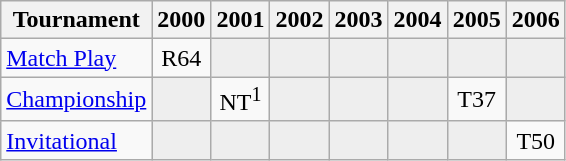<table class="wikitable" style="text-align:center;">
<tr>
<th>Tournament</th>
<th>2000</th>
<th>2001</th>
<th>2002</th>
<th>2003</th>
<th>2004</th>
<th>2005</th>
<th>2006</th>
</tr>
<tr>
<td align="left"><a href='#'>Match Play</a></td>
<td>R64</td>
<td style="background:#eeeeee;"></td>
<td style="background:#eeeeee;"></td>
<td style="background:#eeeeee;"></td>
<td style="background:#eeeeee;"></td>
<td style="background:#eeeeee;"></td>
<td style="background:#eeeeee;"></td>
</tr>
<tr>
<td align="left"><a href='#'>Championship</a></td>
<td style="background:#eeeeee;"></td>
<td>NT<sup>1</sup></td>
<td style="background:#eeeeee;"></td>
<td style="background:#eeeeee;"></td>
<td style="background:#eeeeee;"></td>
<td>T37</td>
<td style="background:#eeeeee;"></td>
</tr>
<tr>
<td align="left"><a href='#'>Invitational</a></td>
<td style="background:#eeeeee;"></td>
<td style="background:#eeeeee;"></td>
<td style="background:#eeeeee;"></td>
<td style="background:#eeeeee;"></td>
<td style="background:#eeeeee;"></td>
<td style="background:#eeeeee;"></td>
<td>T50</td>
</tr>
</table>
